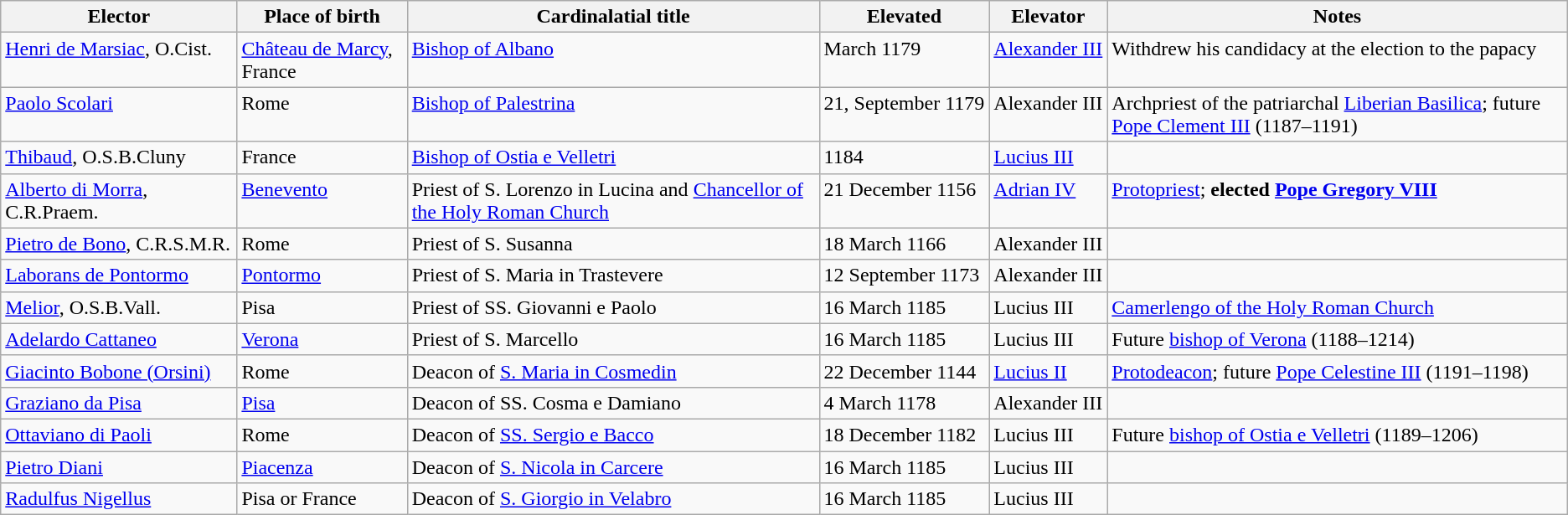<table class="wikitable sortable">
<tr>
<th width="*">Elector</th>
<th width="*">Place of birth</th>
<th width="*">Cardinalatial title</th>
<th width="*">Elevated</th>
<th width="*">Elevator</th>
<th width="*">Notes</th>
</tr>
<tr valign="top">
<td><a href='#'>Henri de Marsiac</a>, O.Cist.</td>
<td><a href='#'>Château de Marcy</a>, France</td>
<td><a href='#'>Bishop of Albano</a></td>
<td>March 1179</td>
<td><a href='#'>Alexander III</a></td>
<td>Withdrew his candidacy at the election to the papacy</td>
</tr>
<tr valign="top">
<td><a href='#'>Paolo Scolari</a></td>
<td>Rome</td>
<td><a href='#'>Bishop of Palestrina</a></td>
<td>21, September 1179</td>
<td>Alexander III</td>
<td>Archpriest of the patriarchal <a href='#'>Liberian Basilica</a>; future <a href='#'>Pope Clement III</a> (1187–1191)</td>
</tr>
<tr valign="top">
<td><a href='#'>Thibaud</a>, O.S.B.Cluny</td>
<td>France</td>
<td><a href='#'>Bishop of Ostia e Velletri</a></td>
<td>1184</td>
<td><a href='#'>Lucius III</a></td>
<td></td>
</tr>
<tr valign="top">
<td><a href='#'>Alberto di Morra</a>, C.R.Praem.</td>
<td><a href='#'>Benevento</a></td>
<td>Priest of S. Lorenzo in Lucina and <a href='#'>Chancellor of the Holy Roman Church</a></td>
<td>21 December 1156</td>
<td><a href='#'>Adrian IV</a></td>
<td><a href='#'>Protopriest</a>; <strong>elected <a href='#'>Pope Gregory VIII</a></strong></td>
</tr>
<tr valign="top">
<td><a href='#'>Pietro de Bono</a>, C.R.S.M.R.</td>
<td>Rome</td>
<td>Priest of S. Susanna</td>
<td>18 March 1166</td>
<td>Alexander III</td>
<td></td>
</tr>
<tr valign="top">
<td><a href='#'>Laborans de Pontormo</a></td>
<td><a href='#'>Pontormo</a></td>
<td>Priest of S. Maria in Trastevere</td>
<td>12 September 1173</td>
<td>Alexander III</td>
<td></td>
</tr>
<tr valign="top">
<td><a href='#'>Melior</a>, O.S.B.Vall.</td>
<td>Pisa</td>
<td>Priest of SS. Giovanni e Paolo</td>
<td>16 March 1185</td>
<td>Lucius III</td>
<td><a href='#'>Camerlengo of the Holy Roman Church</a></td>
</tr>
<tr valign="top">
<td><a href='#'>Adelardo Cattaneo</a></td>
<td><a href='#'>Verona</a></td>
<td>Priest of S. Marcello</td>
<td>16 March 1185</td>
<td>Lucius III</td>
<td>Future <a href='#'>bishop of Verona</a> (1188–1214)</td>
</tr>
<tr valign="top">
<td><a href='#'>Giacinto Bobone (Orsini)</a></td>
<td>Rome</td>
<td>Deacon of <a href='#'>S. Maria in Cosmedin</a></td>
<td>22 December 1144</td>
<td><a href='#'>Lucius II</a></td>
<td><a href='#'>Protodeacon</a>; future <a href='#'>Pope Celestine III</a> (1191–1198)</td>
</tr>
<tr valign="top">
<td><a href='#'>Graziano da Pisa</a></td>
<td><a href='#'>Pisa</a></td>
<td>Deacon of SS. Cosma e Damiano</td>
<td>4 March 1178</td>
<td>Alexander III</td>
<td></td>
</tr>
<tr valign="top">
<td><a href='#'>Ottaviano di Paoli</a></td>
<td>Rome</td>
<td>Deacon of <a href='#'>SS. Sergio e Bacco</a></td>
<td>18 December 1182</td>
<td>Lucius III</td>
<td>Future <a href='#'>bishop of Ostia e Velletri</a> (1189–1206)</td>
</tr>
<tr valign="top">
<td><a href='#'>Pietro Diani</a></td>
<td><a href='#'>Piacenza</a></td>
<td>Deacon of <a href='#'>S. Nicola in Carcere</a></td>
<td>16 March 1185</td>
<td>Lucius III</td>
<td></td>
</tr>
<tr valign="top">
<td><a href='#'>Radulfus Nigellus</a></td>
<td>Pisa or France</td>
<td>Deacon of <a href='#'>S. Giorgio in Velabro</a></td>
<td>16 March 1185</td>
<td>Lucius III</td>
<td></td>
</tr>
</table>
